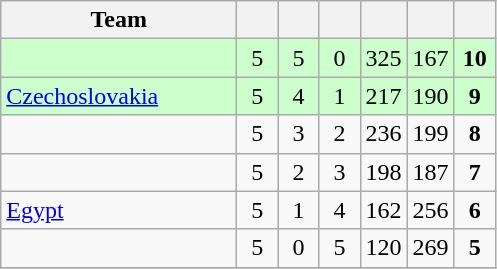<table class="wikitable" style="text-align:center;">
<tr>
<th width="150">Team</th>
<th width="20"></th>
<th width="20"></th>
<th width="20"></th>
<th width="20"></th>
<th width="20"></th>
<th width="20"></th>
</tr>
<tr bgcolor=ccffcc>
<td align="left"></td>
<td>5</td>
<td>5</td>
<td>0</td>
<td>325</td>
<td>167</td>
<td><strong>10</strong></td>
</tr>
<tr bgcolor=#ccffcc>
<td align="left"> <a href='#'>Czechoslovakia</a></td>
<td>5</td>
<td>4</td>
<td>1</td>
<td>217</td>
<td>190</td>
<td><strong>9</strong></td>
</tr>
<tr>
<td align="left"></td>
<td>5</td>
<td>3</td>
<td>2</td>
<td>236</td>
<td>199</td>
<td><strong>8</strong></td>
</tr>
<tr>
<td align="left"></td>
<td>5</td>
<td>2</td>
<td>3</td>
<td>198</td>
<td>187</td>
<td><strong>7</strong></td>
</tr>
<tr>
<td align="left"> <a href='#'>Egypt</a></td>
<td>5</td>
<td>1</td>
<td>4</td>
<td>162</td>
<td>256</td>
<td><strong>6</strong></td>
</tr>
<tr>
<td align="left"></td>
<td>5</td>
<td>0</td>
<td>5</td>
<td>120</td>
<td>269</td>
<td><strong>5</strong></td>
</tr>
<tr>
</tr>
</table>
